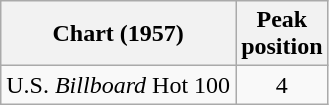<table class="wikitable sortable">
<tr>
<th align="left">Chart (1957)</th>
<th align="center">Peak<br>position</th>
</tr>
<tr>
<td align="left">U.S. <em>Billboard</em> Hot 100</td>
<td align="center">4</td>
</tr>
</table>
